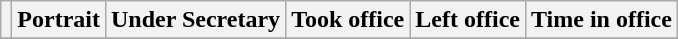<table class="wikitable" style="text-align:center;">
<tr>
<th scope="col"></th>
<th scope="col">Portrait</th>
<th scope="col">Under Secretary</th>
<th scope="col">Took office</th>
<th scope="col">Left office</th>
<th scope="col">Time in office</th>
</tr>
<tr>
</tr>
</table>
